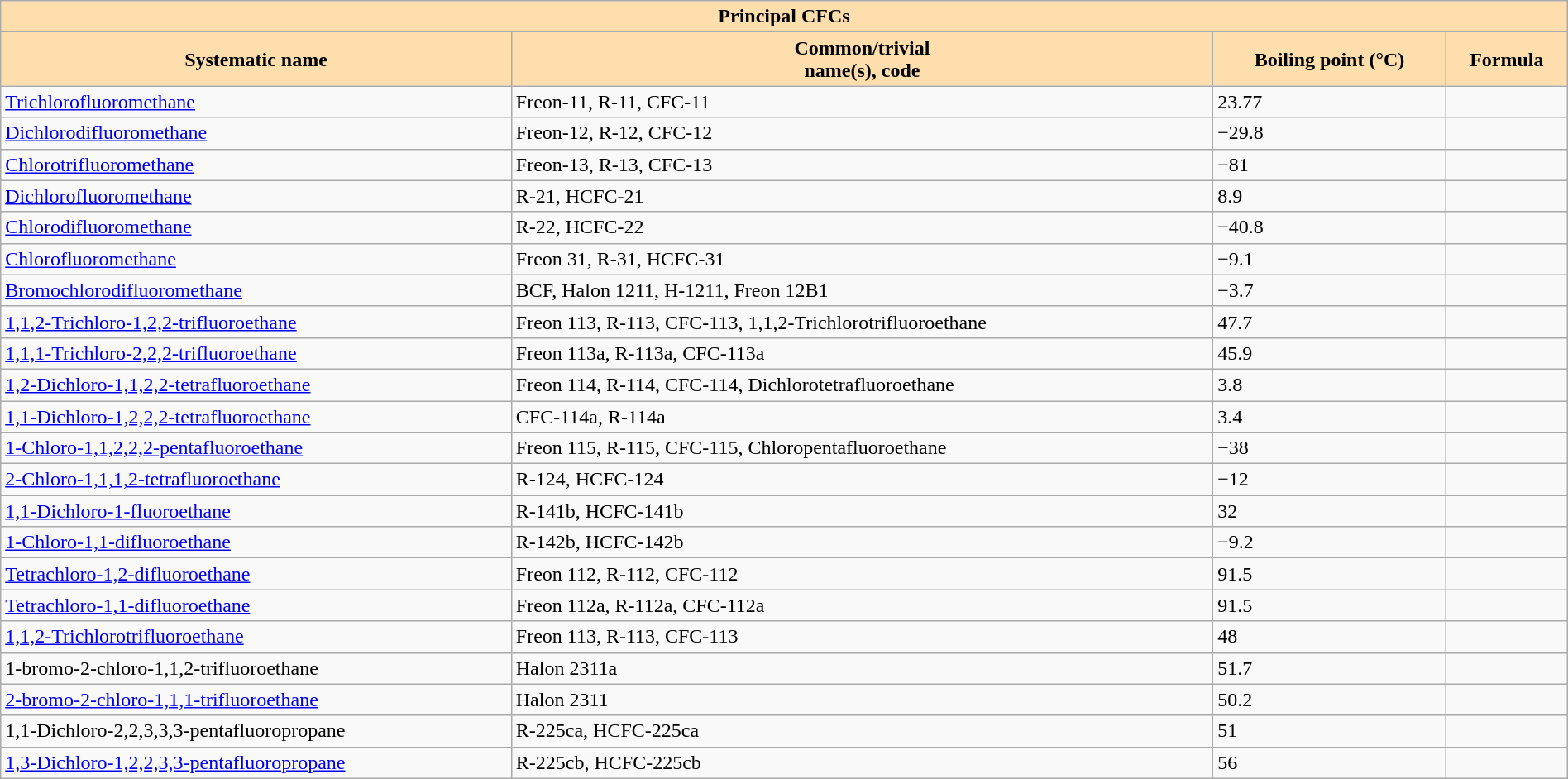<table class="wikitable collapsible" cellpadding="0" style="margin:auto; margin:0; border-color:#c0c090; width:100%;">
<tr>
<th + colspan="4" style="text-align:center; background:#ffdead;">Principal CFCs</th>
</tr>
<tr>
<th style="text-align:center; background:#ffdead;">Systematic name</th>
<th style="text-align:center; background:#ffdead;">Common/trivial<br> name(s), code</th>
<th style="text-align:center; background:#ffdead;">Boiling point (°C)</th>
<th style="text-align:center; background:#ffdead;">Formula</th>
</tr>
<tr>
<td><a href='#'>Trichlorofluoromethane</a></td>
<td>Freon-11, R-11, CFC-11</td>
<td>23.77</td>
<td></td>
</tr>
<tr>
<td><a href='#'>Dichlorodifluoromethane</a></td>
<td>Freon-12, R-12, CFC-12</td>
<td>−29.8</td>
<td></td>
</tr>
<tr>
<td><a href='#'>Chlorotrifluoromethane</a></td>
<td>Freon-13, R-13, CFC-13</td>
<td>−81</td>
<td></td>
</tr>
<tr>
<td><a href='#'>Dichlorofluoromethane</a></td>
<td>R-21, HCFC-21</td>
<td>8.9</td>
<td></td>
</tr>
<tr>
<td><a href='#'>Chlorodifluoromethane</a></td>
<td>R-22, HCFC-22</td>
<td>−40.8</td>
<td></td>
</tr>
<tr>
<td><a href='#'>Chlorofluoromethane</a></td>
<td>Freon 31, R-31, HCFC-31</td>
<td>−9.1</td>
<td></td>
</tr>
<tr>
<td><a href='#'>Bromochlorodifluoromethane</a></td>
<td>BCF, Halon 1211, H-1211, Freon 12B1</td>
<td>−3.7</td>
<td></td>
</tr>
<tr>
<td><a href='#'>1,1,2-Trichloro-1,2,2-trifluoroethane</a></td>
<td>Freon 113, R-113, CFC-113, 1,1,2-Trichlorotrifluoroethane</td>
<td>47.7</td>
<td></td>
</tr>
<tr>
<td><a href='#'>1,1,1-Trichloro-2,2,2-trifluoroethane</a></td>
<td>Freon 113a, R-113a, CFC-113a</td>
<td>45.9</td>
<td></td>
</tr>
<tr>
<td><a href='#'>1,2-Dichloro-1,1,2,2-tetrafluoroethane</a></td>
<td>Freon 114, R-114, CFC-114, Dichlorotetrafluoroethane</td>
<td>3.8</td>
<td></td>
</tr>
<tr>
<td><a href='#'>1,1-Dichloro-1,2,2,2-tetrafluoroethane</a></td>
<td>CFC-114a, R-114a</td>
<td>3.4</td>
<td></td>
</tr>
<tr>
<td><a href='#'>1-Chloro-1,1,2,2,2-pentafluoroethane</a></td>
<td>Freon 115, R-115, CFC-115, Chloropentafluoroethane</td>
<td>−38</td>
<td></td>
</tr>
<tr>
<td><a href='#'>2-Chloro-1,1,1,2-tetrafluoroethane</a></td>
<td>R-124, HCFC-124</td>
<td>−12</td>
<td></td>
</tr>
<tr>
<td><a href='#'>1,1-Dichloro-1-fluoroethane</a></td>
<td>R-141b, HCFC-141b</td>
<td>32</td>
<td></td>
</tr>
<tr>
<td><a href='#'>1-Chloro-1,1-difluoroethane</a></td>
<td>R-142b, HCFC-142b</td>
<td>−9.2</td>
<td></td>
</tr>
<tr>
<td><a href='#'>Tetrachloro-1,2-difluoroethane</a></td>
<td>Freon 112, R-112, CFC-112</td>
<td>91.5</td>
<td></td>
</tr>
<tr>
<td><a href='#'>Tetrachloro-1,1-difluoroethane</a></td>
<td>Freon 112a, R-112a, CFC-112a</td>
<td>91.5</td>
<td></td>
</tr>
<tr>
<td><a href='#'>1,1,2-Trichlorotrifluoroethane</a></td>
<td>Freon 113, R-113, CFC-113</td>
<td>48</td>
<td></td>
</tr>
<tr>
<td>1-bromo-2-chloro-1,1,2-trifluoroethane</td>
<td>Halon 2311a</td>
<td>51.7</td>
<td></td>
</tr>
<tr>
<td><a href='#'>2-bromo-2-chloro-1,1,1-trifluoroethane</a></td>
<td>Halon 2311</td>
<td>50.2</td>
<td></td>
</tr>
<tr>
<td>1,1-Dichloro-2,2,3,3,3-pentafluoropropane</td>
<td>R-225ca, HCFC-225ca</td>
<td>51</td>
<td></td>
</tr>
<tr>
<td><a href='#'>1,3-Dichloro-1,2,2,3,3-pentafluoropropane</a></td>
<td>R-225cb, HCFC-225cb</td>
<td>56</td>
<td></td>
</tr>
</table>
